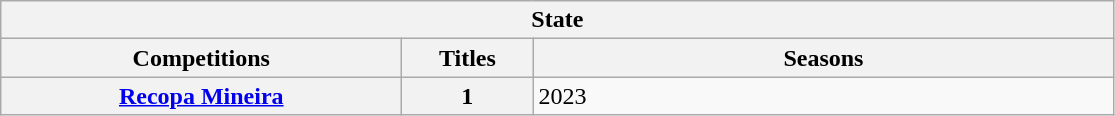<table class="wikitable">
<tr>
<th colspan="3">State</th>
</tr>
<tr>
<th style="width:260px">Competitions</th>
<th style="width:80px">Titles</th>
<th style="width:380px">Seasons</th>
</tr>
<tr>
<th style="text-align:center"><a href='#'>Recopa Mineira</a></th>
<th style="text-align:center"><strong>1</strong></th>
<td align="left">2023</td>
</tr>
</table>
